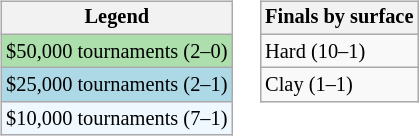<table>
<tr valign=top>
<td><br><table class=wikitable style=font-size:85%>
<tr>
<th>Legend</th>
</tr>
<tr style="background:#addfad">
<td>$50,000 tournaments (2–0)</td>
</tr>
<tr style="background:lightblue">
<td>$25,000 tournaments (2–1)</td>
</tr>
<tr style="background:#f0f8ff">
<td>$10,000 tournaments (7–1)</td>
</tr>
</table>
</td>
<td><br><table class=wikitable style=font-size:85%>
<tr>
<th>Finals by surface</th>
</tr>
<tr>
<td>Hard (10–1)</td>
</tr>
<tr>
<td>Clay (1–1)</td>
</tr>
</table>
</td>
</tr>
</table>
